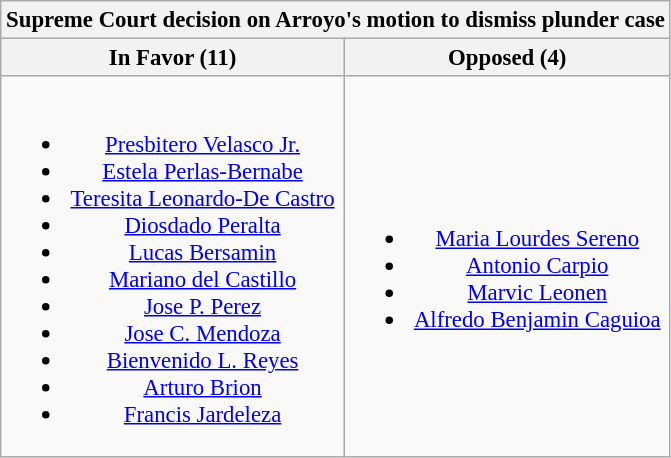<table class="wikitable collapsible" style="text-align: center; font-size:95%;">
<tr>
<th colspan=2>Supreme Court decision on Arroyo's motion to dismiss plunder case</th>
</tr>
<tr>
<th>In Favor (11)</th>
<th>Opposed (4)</th>
</tr>
<tr>
<td><br><ul><li><a href='#'>Presbitero Velasco Jr.</a></li><li><a href='#'>Estela Perlas-Bernabe</a></li><li><a href='#'>Teresita Leonardo-De Castro</a></li><li><a href='#'>Diosdado Peralta</a></li><li><a href='#'>Lucas Bersamin</a></li><li><a href='#'>Mariano del Castillo</a></li><li><a href='#'>Jose P. Perez</a></li><li><a href='#'>Jose C. Mendoza</a></li><li><a href='#'>Bienvenido L. Reyes</a></li><li><a href='#'>Arturo Brion</a></li><li><a href='#'>Francis Jardeleza</a></li></ul></td>
<td><br><ul><li><a href='#'>Maria Lourdes Sereno</a></li><li><a href='#'>Antonio Carpio</a></li><li><a href='#'>Marvic Leonen</a></li><li><a href='#'>Alfredo Benjamin Caguioa</a></li></ul></td>
</tr>
</table>
